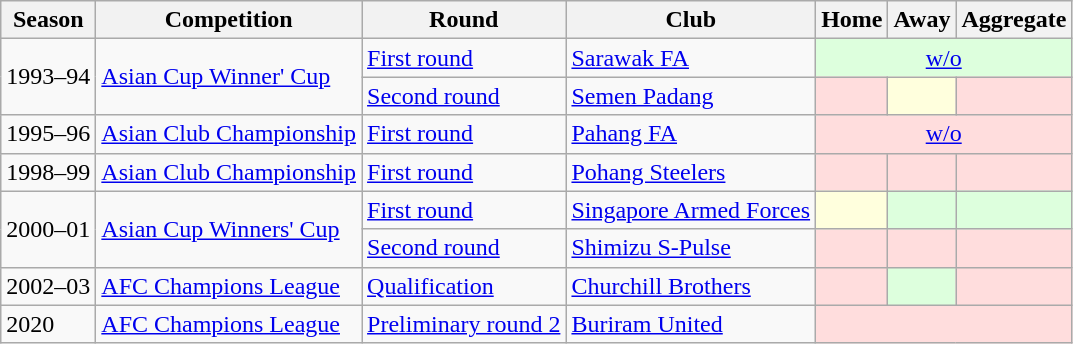<table class="wikitable">
<tr>
<th>Season</th>
<th>Competition</th>
<th>Round</th>
<th>Club</th>
<th>Home</th>
<th>Away</th>
<th>Aggregate</th>
</tr>
<tr>
<td rowspan="2">1993–94</td>
<td rowspan="2"><a href='#'>Asian Cup Winner' Cup</a></td>
<td><a href='#'>First round</a></td>
<td> <a href='#'>Sarawak FA</a></td>
<td colspan="3" style="background:#dfd;" align="center"><a href='#'>w/o</a></td>
</tr>
<tr>
<td><a href='#'>Second round</a></td>
<td> <a href='#'>Semen Padang</a></td>
<td style="background:#fdd;"></td>
<td style="background:#ffd;"></td>
<td style="background:#fdd;"></td>
</tr>
<tr>
<td>1995–96</td>
<td rowspan="1"><a href='#'>Asian Club Championship</a></td>
<td><a href='#'>First round</a></td>
<td> <a href='#'>Pahang FA</a></td>
<td colspan="3" style="background:#fdd;" align="center"><a href='#'>w/o</a></td>
</tr>
<tr>
<td>1998–99</td>
<td rowspan="1"><a href='#'>Asian Club Championship</a></td>
<td><a href='#'>First round</a></td>
<td> <a href='#'>Pohang Steelers</a></td>
<td style="background:#fdd;"></td>
<td style="background:#fdd;"></td>
<td style="background:#fdd;"></td>
</tr>
<tr>
<td rowspan="2">2000–01</td>
<td rowspan="2"><a href='#'>Asian Cup Winners' Cup</a></td>
<td><a href='#'>First round</a></td>
<td> <a href='#'>Singapore Armed Forces</a></td>
<td style="background:#ffd;"></td>
<td style="background:#dfd;"></td>
<td style="background:#dfd;"></td>
</tr>
<tr>
<td><a href='#'>Second round</a></td>
<td> <a href='#'>Shimizu S-Pulse</a></td>
<td style="background:#fdd;"></td>
<td style="background:#fdd;"></td>
<td style="background:#fdd;"></td>
</tr>
<tr>
<td rowspan="1">2002–03</td>
<td rowspan="1"><a href='#'>AFC Champions League</a></td>
<td><a href='#'>Qualification</a></td>
<td> <a href='#'>Churchill Brothers</a></td>
<td style="background:#fdd;"></td>
<td style="background:#dfd;"></td>
<td style="background:#fdd;"></td>
</tr>
<tr>
<td rowspan="1">2020</td>
<td rowspan="1"><a href='#'>AFC Champions League</a></td>
<td><a href='#'>Preliminary round 2</a></td>
<td> <a href='#'>Buriram United</a></td>
<td colspan="3" style="background:#fdd;" align="center"></td>
</tr>
</table>
